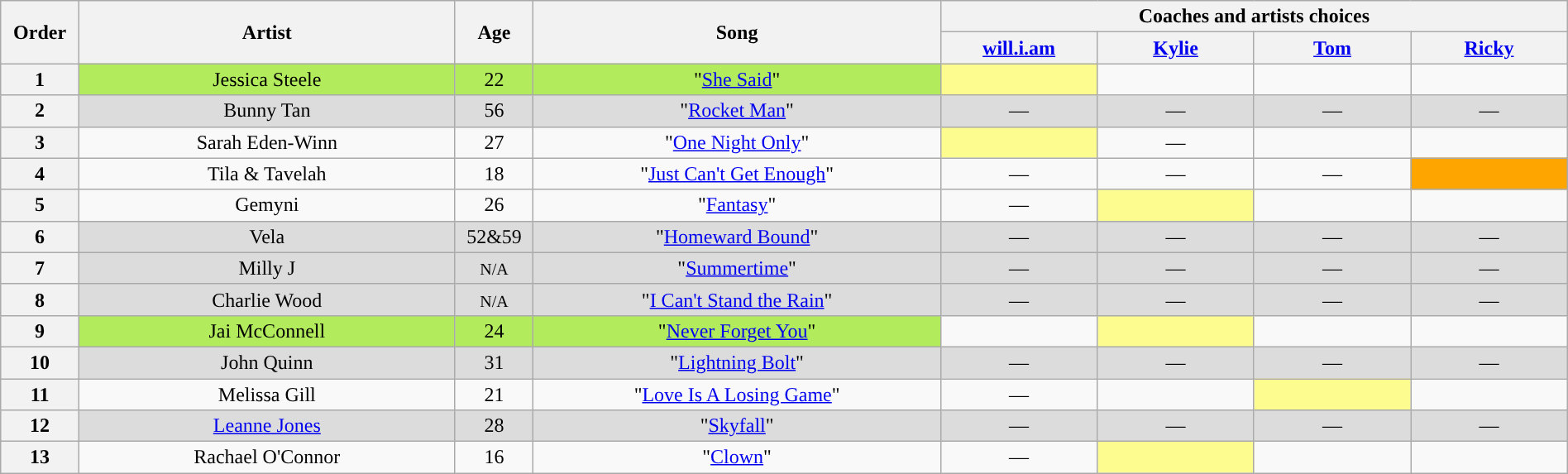<table class="wikitable" style="text-align:center; width:100%;">
<tr>
<th scope="col" rowspan="2" style="width:05%;">Order</th>
<th scope="col" rowspan="2" style="width:24%;">Artist</th>
<th scope="col" rowspan="2" style="width:05%;">Age</th>
<th scope="col" rowspan="2" style="width:26%;">Song</th>
<th colspan="4" style="width:40%;">Coaches and artists choices</th>
</tr>
<tr>
<th style="width:10%;"><a href='#'>will.i.am</a></th>
<th style="width:10%;"><a href='#'>Kylie</a></th>
<th style="width:10%;"><a href='#'>Tom</a></th>
<th style="width:10%;"><a href='#'>Ricky</a></th>
</tr>
<tr>
<th scope="col">1</th>
<td style="background-color:#B2EC5D;">Jessica Steele</td>
<td style="background-color:#B2EC5D;">22</td>
<td style="background-color:#B2EC5D;">"<a href='#'>She Said</a>"</td>
<td style="background:#fdfc8f;text-align:center;"><strong></strong></td>
<td><strong></strong></td>
<td><strong></strong></td>
<td><strong></strong></td>
</tr>
<tr style="background:#DCDCDC">
<th scope="col">2</th>
<td style="background:#DCDCDC; text-align:center;">Bunny Tan</td>
<td style="background:#DCDCDC; text-align:center;">56</td>
<td style="background:#DCDCDC; text-align:center;">"<a href='#'>Rocket Man</a>"</td>
<td>—</td>
<td>—</td>
<td>—</td>
<td>—</td>
</tr>
<tr>
<th scope="col">3</th>
<td>Sarah Eden-Winn</td>
<td>27</td>
<td>"<a href='#'>One Night Only</a>"</td>
<td style="background:#fdfc8f;text-align:center;"><strong></strong></td>
<td>—</td>
<td><strong></strong></td>
<td><strong></strong></td>
</tr>
<tr>
<th scope="col">4</th>
<td>Tila & Tavelah</td>
<td>18</td>
<td>"<a href='#'>Just Can't Get Enough</a>"</td>
<td>—</td>
<td>—</td>
<td>—</td>
<td style="background:orange;text-align:center;"><strong></strong></td>
</tr>
<tr>
<th scope="col">5</th>
<td>Gemyni</td>
<td>26</td>
<td>"<a href='#'>Fantasy</a>"</td>
<td>—</td>
<td style="background:#fdfc8f;text-align:center;"><strong></strong></td>
<td><strong></strong></td>
<td><strong></strong></td>
</tr>
<tr style="background:#DCDCDC">
<th scope="col">6</th>
<td style="background:#DCDCDC; text-align:center;">Vela</td>
<td style="background:#DCDCDC; text-align:center;">52&59</td>
<td style="background:#DCDCDC; text-align:center;">"<a href='#'>Homeward Bound</a>"</td>
<td>—</td>
<td>—</td>
<td>—</td>
<td>—</td>
</tr>
<tr style="background:#DCDCDC">
<th scope="col">7</th>
<td style="background:#DCDCDC; text-align:center;">Milly J</td>
<td style="background:#DCDCDC; text-align:center;"><small>N/A</small></td>
<td style="background:#DCDCDC; text-align:center;">"<a href='#'>Summertime</a>"</td>
<td>—</td>
<td>—</td>
<td>—</td>
<td>—</td>
</tr>
<tr style="background:#DCDCDC">
<th scope="col">8</th>
<td style="background:#DCDCDC; text-align:center;">Charlie Wood</td>
<td style="background:#DCDCDC; text-align:center;"><small>N/A</small></td>
<td style="background:#DCDCDC; text-align:center;">"<a href='#'>I Can't Stand the Rain</a>"</td>
<td>—</td>
<td>—</td>
<td>—</td>
<td>—</td>
</tr>
<tr>
<th scope="col">9</th>
<td style="background-color:#B2EC5D;">Jai McConnell</td>
<td style="background-color:#B2EC5D;">24</td>
<td style="background-color:#B2EC5D;">"<a href='#'>Never Forget You</a>"</td>
<td><strong></strong></td>
<td style="background:#fdfc8f;text-align:center;"><strong></strong></td>
<td><strong></strong></td>
<td><strong></strong></td>
</tr>
<tr style="background:#DCDCDC">
<th scope="col">10</th>
<td style="background:#DCDCDC; text-align:center;">John Quinn</td>
<td style="background:#DCDCDC; text-align:center;">31</td>
<td style="background:#DCDCDC; text-align:center;">"<a href='#'>Lightning Bolt</a>"</td>
<td>—</td>
<td>—</td>
<td>—</td>
<td>—</td>
</tr>
<tr>
<th scope="col">11</th>
<td>Melissa Gill</td>
<td>21</td>
<td>"<a href='#'>Love Is A Losing Game</a>"</td>
<td>—</td>
<td><strong></strong></td>
<td style="background:#fdfc8f;text-align:center;"><strong></strong></td>
<td><strong></strong></td>
</tr>
<tr style="background:#DCDCDC">
<th scope="col">12</th>
<td style="background:#DCDCDC; text-align:center;"><a href='#'>Leanne Jones</a></td>
<td style="background:#DCDCDC; text-align:center;">28</td>
<td style="background:#DCDCDC; text-align:center;">"<a href='#'>Skyfall</a>"</td>
<td>—</td>
<td>—</td>
<td>—</td>
<td>—</td>
</tr>
<tr>
<th scope="col">13</th>
<td>Rachael O'Connor</td>
<td>16</td>
<td>"<a href='#'>Clown</a>"</td>
<td>—</td>
<td style="background:#fdfc8f;text-align:center;"><strong></strong></td>
<td><strong></strong></td>
<td><strong></strong></td>
</tr>
</table>
